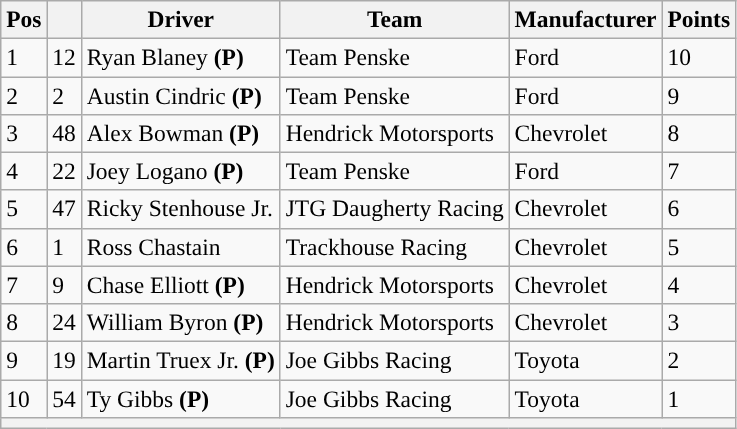<table class="wikitable" style="font-size:98%">
<tr>
<th>Pos</th>
<th></th>
<th>Driver</th>
<th>Team</th>
<th>Manufacturer</th>
<th>Points</th>
</tr>
<tr>
<td>1</td>
<td>12</td>
<td>Ryan Blaney <strong>(P)</strong></td>
<td>Team Penske</td>
<td>Ford</td>
<td>10</td>
</tr>
<tr>
<td>2</td>
<td>2</td>
<td>Austin Cindric <strong>(P)</strong></td>
<td>Team Penske</td>
<td>Ford</td>
<td>9</td>
</tr>
<tr>
<td>3</td>
<td>48</td>
<td>Alex Bowman <strong>(P)</strong></td>
<td>Hendrick Motorsports</td>
<td>Chevrolet</td>
<td>8</td>
</tr>
<tr>
<td>4</td>
<td>22</td>
<td>Joey Logano <strong>(P)</strong></td>
<td>Team Penske</td>
<td>Ford</td>
<td>7</td>
</tr>
<tr>
<td>5</td>
<td>47</td>
<td>Ricky Stenhouse Jr.</td>
<td>JTG Daugherty Racing</td>
<td>Chevrolet</td>
<td>6</td>
</tr>
<tr>
<td>6</td>
<td>1</td>
<td>Ross Chastain</td>
<td>Trackhouse Racing</td>
<td>Chevrolet</td>
<td>5</td>
</tr>
<tr>
<td>7</td>
<td>9</td>
<td>Chase Elliott <strong>(P)</strong></td>
<td>Hendrick Motorsports</td>
<td>Chevrolet</td>
<td>4</td>
</tr>
<tr>
<td>8</td>
<td>24</td>
<td>William Byron <strong>(P)</strong></td>
<td>Hendrick Motorsports</td>
<td>Chevrolet</td>
<td>3</td>
</tr>
<tr>
<td>9</td>
<td>19</td>
<td>Martin Truex Jr. <strong>(P)</strong></td>
<td>Joe Gibbs Racing</td>
<td>Toyota</td>
<td>2</td>
</tr>
<tr>
<td>10</td>
<td>54</td>
<td>Ty Gibbs <strong>(P)</strong></td>
<td>Joe Gibbs Racing</td>
<td>Toyota</td>
<td>1</td>
</tr>
<tr>
<th colspan="6"></th>
</tr>
</table>
